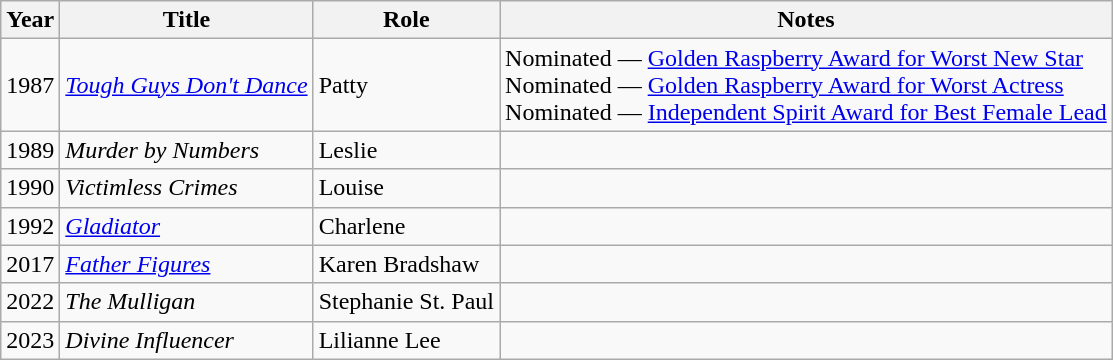<table class="wikitable">
<tr>
<th>Year</th>
<th>Title</th>
<th>Role</th>
<th>Notes</th>
</tr>
<tr>
<td>1987</td>
<td><em><a href='#'>Tough Guys Don't Dance</a></em></td>
<td>Patty</td>
<td>Nominated — <a href='#'>Golden Raspberry Award for Worst New Star</a><br>Nominated — <a href='#'>Golden Raspberry Award for Worst Actress</a><br>Nominated — <a href='#'>Independent Spirit Award for Best Female Lead</a></td>
</tr>
<tr>
<td>1989</td>
<td><em>Murder by Numbers</em></td>
<td>Leslie</td>
<td></td>
</tr>
<tr>
<td>1990</td>
<td><em>Victimless Crimes</em></td>
<td>Louise</td>
<td></td>
</tr>
<tr>
<td>1992</td>
<td><em><a href='#'>Gladiator</a></em></td>
<td>Charlene</td>
<td></td>
</tr>
<tr>
<td>2017</td>
<td><em><a href='#'>Father Figures</a></em></td>
<td>Karen Bradshaw</td>
<td></td>
</tr>
<tr>
<td>2022</td>
<td><em>The Mulligan</em></td>
<td>Stephanie St. Paul</td>
<td></td>
</tr>
<tr>
<td>2023</td>
<td><em>Divine Influencer</em></td>
<td>Lilianne Lee</td>
<td></td>
</tr>
</table>
